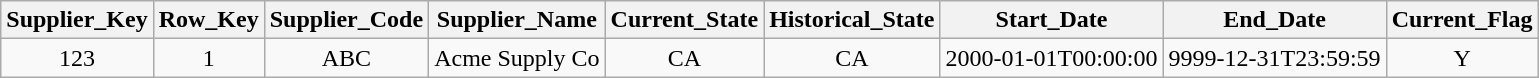<table class="wikitable" style="text-align:center">
<tr>
<th>Supplier_Key</th>
<th>Row_Key</th>
<th>Supplier_Code</th>
<th>Supplier_Name</th>
<th>Current_State</th>
<th>Historical_State</th>
<th>Start_Date</th>
<th>End_Date</th>
<th>Current_Flag</th>
</tr>
<tr>
<td>123</td>
<td>1</td>
<td>ABC</td>
<td>Acme Supply Co</td>
<td>CA</td>
<td>CA</td>
<td>2000-01-01T00:00:00</td>
<td>9999-12-31T23:59:59</td>
<td>Y</td>
</tr>
</table>
